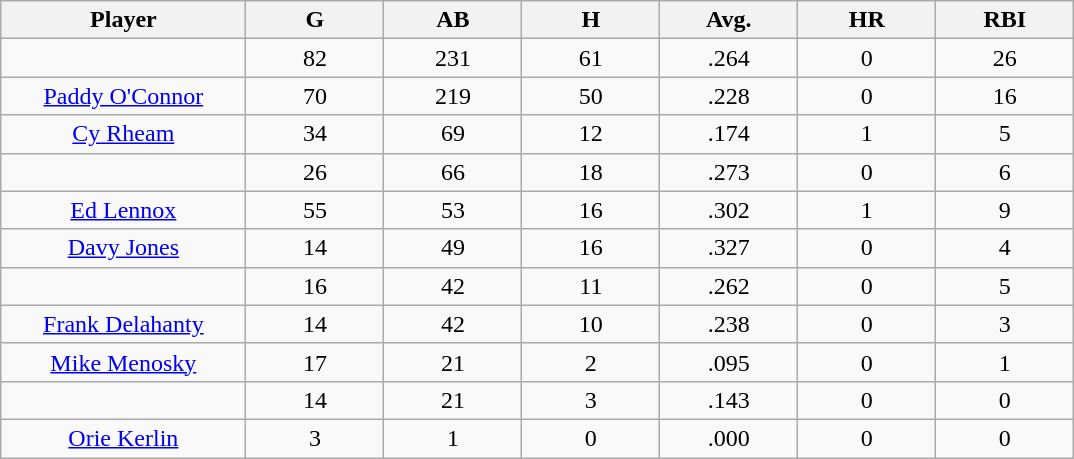<table class="wikitable sortable">
<tr>
<th bgcolor="#DDDDFF" width="16%">Player</th>
<th bgcolor="#DDDDFF" width="9%">G</th>
<th bgcolor="#DDDDFF" width="9%">AB</th>
<th bgcolor="#DDDDFF" width="9%">H</th>
<th bgcolor="#DDDDFF" width="9%">Avg.</th>
<th bgcolor="#DDDDFF" width="9%">HR</th>
<th bgcolor="#DDDDFF" width="9%">RBI</th>
</tr>
<tr align="center">
<td></td>
<td>82</td>
<td>231</td>
<td>61</td>
<td>.264</td>
<td>0</td>
<td>26</td>
</tr>
<tr align="center">
<td><a href='#'>Paddy O'Connor</a></td>
<td>70</td>
<td>219</td>
<td>50</td>
<td>.228</td>
<td>0</td>
<td>16</td>
</tr>
<tr align="center">
<td><a href='#'>Cy Rheam</a></td>
<td>34</td>
<td>69</td>
<td>12</td>
<td>.174</td>
<td>1</td>
<td>5</td>
</tr>
<tr align="center">
<td></td>
<td>26</td>
<td>66</td>
<td>18</td>
<td>.273</td>
<td>0</td>
<td>6</td>
</tr>
<tr align="center">
<td><a href='#'>Ed Lennox</a></td>
<td>55</td>
<td>53</td>
<td>16</td>
<td>.302</td>
<td>1</td>
<td>9</td>
</tr>
<tr align="center">
<td><a href='#'>Davy Jones</a></td>
<td>14</td>
<td>49</td>
<td>16</td>
<td>.327</td>
<td>0</td>
<td>4</td>
</tr>
<tr align="center">
<td></td>
<td>16</td>
<td>42</td>
<td>11</td>
<td>.262</td>
<td>0</td>
<td>5</td>
</tr>
<tr align="center">
<td><a href='#'>Frank Delahanty</a></td>
<td>14</td>
<td>42</td>
<td>10</td>
<td>.238</td>
<td>0</td>
<td>3</td>
</tr>
<tr align="center">
<td><a href='#'>Mike Menosky</a></td>
<td>17</td>
<td>21</td>
<td>2</td>
<td>.095</td>
<td>0</td>
<td>1</td>
</tr>
<tr align="center">
<td></td>
<td>14</td>
<td>21</td>
<td>3</td>
<td>.143</td>
<td>0</td>
<td>0</td>
</tr>
<tr align="center">
<td><a href='#'>Orie Kerlin</a></td>
<td>3</td>
<td>1</td>
<td>0</td>
<td>.000</td>
<td>0</td>
<td>0</td>
</tr>
</table>
